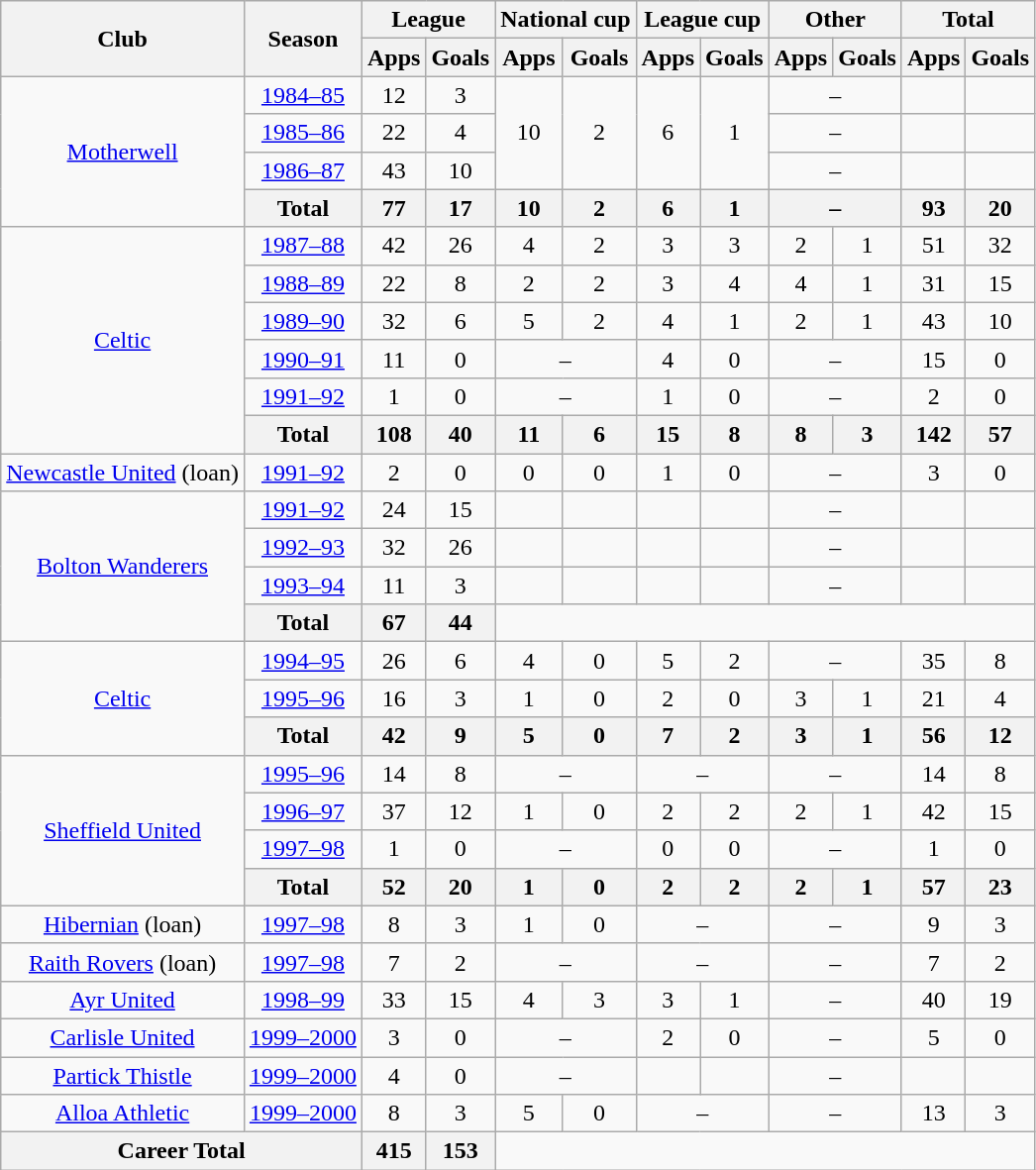<table class="wikitable" style="text-align:center">
<tr>
<th rowspan="2">Club</th>
<th rowspan="2">Season</th>
<th colspan="2">League</th>
<th colspan="2">National cup</th>
<th colspan="2">League cup</th>
<th colspan="2">Other</th>
<th colspan="2">Total</th>
</tr>
<tr>
<th>Apps</th>
<th>Goals</th>
<th>Apps</th>
<th>Goals</th>
<th>Apps</th>
<th>Goals</th>
<th>Apps</th>
<th>Goals</th>
<th>Apps</th>
<th>Goals</th>
</tr>
<tr>
<td rowspan="4"><a href='#'>Motherwell</a></td>
<td><a href='#'>1984–85</a></td>
<td>12</td>
<td>3</td>
<td rowspan = "3">10</td>
<td rowspan = "3">2</td>
<td rowspan = "3">6</td>
<td rowspan = "3">1</td>
<td colspan="2">–</td>
<td></td>
<td></td>
</tr>
<tr>
<td><a href='#'>1985–86</a></td>
<td>22</td>
<td>4</td>
<td colspan="2">–</td>
<td></td>
<td></td>
</tr>
<tr>
<td><a href='#'>1986–87</a></td>
<td>43</td>
<td>10</td>
<td colspan="2">–</td>
<td></td>
<td></td>
</tr>
<tr>
<th>Total</th>
<th>77</th>
<th>17</th>
<th>10</th>
<th>2</th>
<th>6</th>
<th>1</th>
<th colspan="2">–</th>
<th>93</th>
<th>20</th>
</tr>
<tr>
<td rowspan="6"><a href='#'>Celtic</a></td>
<td><a href='#'>1987–88</a></td>
<td>42</td>
<td>26</td>
<td>4</td>
<td>2</td>
<td>3</td>
<td>3</td>
<td>2</td>
<td>1</td>
<td>51</td>
<td>32</td>
</tr>
<tr>
<td><a href='#'>1988–89</a></td>
<td>22</td>
<td>8</td>
<td>2</td>
<td>2</td>
<td>3</td>
<td>4</td>
<td>4</td>
<td>1</td>
<td>31</td>
<td>15</td>
</tr>
<tr>
<td><a href='#'>1989–90</a></td>
<td>32</td>
<td>6</td>
<td>5</td>
<td>2</td>
<td>4</td>
<td>1</td>
<td>2</td>
<td>1</td>
<td>43</td>
<td>10</td>
</tr>
<tr>
<td><a href='#'>1990–91</a></td>
<td>11</td>
<td>0</td>
<td colspan="2">–</td>
<td>4</td>
<td>0</td>
<td colspan="2">–</td>
<td>15</td>
<td>0</td>
</tr>
<tr>
<td><a href='#'>1991–92</a></td>
<td>1</td>
<td>0</td>
<td colspan="2">–</td>
<td>1</td>
<td>0</td>
<td colspan="2">–</td>
<td>2</td>
<td>0</td>
</tr>
<tr>
<th>Total</th>
<th>108</th>
<th>40</th>
<th>11</th>
<th>6</th>
<th>15</th>
<th>8</th>
<th>8</th>
<th>3</th>
<th>142</th>
<th>57</th>
</tr>
<tr>
<td><a href='#'>Newcastle United</a> (loan)</td>
<td><a href='#'>1991–92</a></td>
<td>2</td>
<td>0</td>
<td>0</td>
<td>0</td>
<td>1</td>
<td>0</td>
<td colspan="2">–</td>
<td>3</td>
<td>0</td>
</tr>
<tr>
<td rowspan = "4"><a href='#'>Bolton Wanderers</a></td>
<td><a href='#'>1991–92</a></td>
<td>24</td>
<td>15</td>
<td></td>
<td></td>
<td></td>
<td></td>
<td colspan="2">–</td>
<td></td>
<td></td>
</tr>
<tr>
<td><a href='#'>1992–93</a></td>
<td>32</td>
<td>26</td>
<td></td>
<td></td>
<td></td>
<td></td>
<td colspan="2">–</td>
<td></td>
<td></td>
</tr>
<tr>
<td><a href='#'>1993–94</a></td>
<td>11</td>
<td>3</td>
<td></td>
<td></td>
<td></td>
<td></td>
<td colspan="2">–</td>
<td></td>
<td></td>
</tr>
<tr>
<th>Total</th>
<th>67</th>
<th>44</th>
</tr>
<tr>
<td rowspan = "3"><a href='#'>Celtic</a></td>
<td><a href='#'>1994–95</a></td>
<td>26</td>
<td>6</td>
<td>4</td>
<td>0</td>
<td>5</td>
<td>2</td>
<td colspan="2">–</td>
<td>35</td>
<td>8</td>
</tr>
<tr>
<td><a href='#'>1995–96</a></td>
<td>16</td>
<td>3</td>
<td>1</td>
<td>0</td>
<td>2</td>
<td>0</td>
<td>3</td>
<td>1</td>
<td>21</td>
<td>4</td>
</tr>
<tr>
<th>Total</th>
<th>42</th>
<th>9</th>
<th>5</th>
<th>0</th>
<th>7</th>
<th>2</th>
<th>3</th>
<th>1</th>
<th>56</th>
<th>12</th>
</tr>
<tr>
<td rowspan = "4"><a href='#'>Sheffield United</a></td>
<td><a href='#'>1995–96</a></td>
<td>14</td>
<td>8</td>
<td colspan="2">–</td>
<td colspan="2">–</td>
<td colspan="2">–</td>
<td>14</td>
<td>8</td>
</tr>
<tr>
<td><a href='#'>1996–97</a></td>
<td>37</td>
<td>12</td>
<td>1</td>
<td>0</td>
<td>2</td>
<td>2</td>
<td>2</td>
<td>1</td>
<td>42</td>
<td>15</td>
</tr>
<tr>
<td><a href='#'>1997–98</a></td>
<td>1</td>
<td>0</td>
<td colspan="2">–</td>
<td>0</td>
<td>0</td>
<td colspan="2">–</td>
<td>1</td>
<td>0</td>
</tr>
<tr>
<th>Total</th>
<th>52</th>
<th>20</th>
<th>1</th>
<th>0</th>
<th>2</th>
<th>2</th>
<th>2</th>
<th>1</th>
<th>57</th>
<th>23</th>
</tr>
<tr>
<td><a href='#'>Hibernian</a> (loan)</td>
<td><a href='#'>1997–98</a></td>
<td>8</td>
<td>3</td>
<td>1</td>
<td>0</td>
<td colspan="2">–</td>
<td colspan="2">–</td>
<td>9</td>
<td>3</td>
</tr>
<tr>
<td><a href='#'>Raith Rovers</a> (loan)</td>
<td><a href='#'>1997–98</a></td>
<td>7</td>
<td>2</td>
<td colspan="2">–</td>
<td colspan="2">–</td>
<td colspan="2">–</td>
<td>7</td>
<td>2</td>
</tr>
<tr>
<td><a href='#'>Ayr United</a></td>
<td><a href='#'>1998–99</a></td>
<td>33</td>
<td>15</td>
<td>4</td>
<td>3</td>
<td>3</td>
<td>1</td>
<td colspan="2">–</td>
<td>40</td>
<td>19</td>
</tr>
<tr>
<td><a href='#'>Carlisle United</a></td>
<td><a href='#'>1999–2000</a></td>
<td>3</td>
<td>0</td>
<td colspan="2">–</td>
<td>2</td>
<td>0</td>
<td colspan="2">–</td>
<td>5</td>
<td>0</td>
</tr>
<tr>
<td><a href='#'>Partick Thistle</a></td>
<td><a href='#'>1999–2000</a></td>
<td>4</td>
<td>0</td>
<td colspan="2">–</td>
<td></td>
<td></td>
<td colspan="2">–</td>
<td></td>
<td></td>
</tr>
<tr>
<td><a href='#'>Alloa Athletic</a></td>
<td><a href='#'>1999–2000</a></td>
<td>8</td>
<td>3</td>
<td>5</td>
<td>0</td>
<td colspan="2">–</td>
<td colspan="2">–</td>
<td>13</td>
<td>3</td>
</tr>
<tr>
<th colspan = "2">Career Total</th>
<th>415</th>
<th>153</th>
</tr>
</table>
